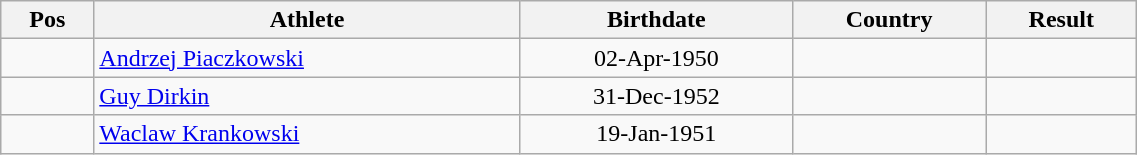<table class="wikitable"  style="text-align:center; width:60%;">
<tr>
<th>Pos</th>
<th>Athlete</th>
<th>Birthdate</th>
<th>Country</th>
<th>Result</th>
</tr>
<tr>
<td align=center></td>
<td align=left><a href='#'>Andrzej Piaczkowski</a></td>
<td>02-Apr-1950</td>
<td align=left></td>
<td></td>
</tr>
<tr>
<td align=center></td>
<td align=left><a href='#'>Guy Dirkin</a></td>
<td>31-Dec-1952</td>
<td align=left></td>
<td></td>
</tr>
<tr>
<td align=center></td>
<td align=left><a href='#'>Waclaw Krankowski</a></td>
<td>19-Jan-1951</td>
<td align=left></td>
<td></td>
</tr>
</table>
